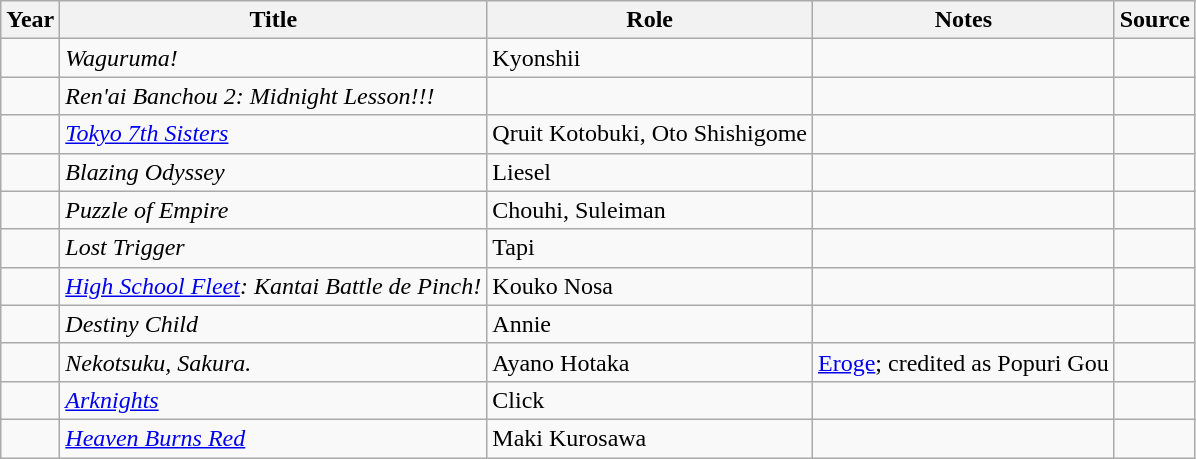<table class="wikitable sortable plainrowheaders">
<tr>
<th>Year</th>
<th>Title</th>
<th>Role</th>
<th class="unsortable">Notes</th>
<th class="unsortable">Source</th>
</tr>
<tr>
<td></td>
<td><em>Waguruma!</em></td>
<td>Kyonshii</td>
<td></td>
<td></td>
</tr>
<tr>
<td></td>
<td><em>Ren'ai Banchou 2: Midnight Lesson!!!</em></td>
<td></td>
<td></td>
<td></td>
</tr>
<tr>
<td></td>
<td><em><a href='#'>Tokyo 7th Sisters</a></em></td>
<td>Qruit Kotobuki, Oto Shishigome</td>
<td></td>
<td></td>
</tr>
<tr>
<td></td>
<td><em>Blazing Odyssey</em></td>
<td>Liesel</td>
<td></td>
<td></td>
</tr>
<tr>
<td></td>
<td><em>Puzzle of Empire</em></td>
<td>Chouhi, Suleiman</td>
<td></td>
<td></td>
</tr>
<tr>
<td></td>
<td><em>Lost Trigger</em></td>
<td>Tapi</td>
<td></td>
<td></td>
</tr>
<tr>
<td></td>
<td><em><a href='#'>High School Fleet</a>: Kantai Battle de Pinch!</em></td>
<td>Kouko Nosa</td>
<td></td>
<td></td>
</tr>
<tr>
<td></td>
<td><em>Destiny Child</em></td>
<td>Annie</td>
<td></td>
<td></td>
</tr>
<tr>
<td></td>
<td><em>Nekotsuku, Sakura.</em></td>
<td>Ayano Hotaka</td>
<td><a href='#'>Eroge</a>; credited as Popuri Gou</td>
<td></td>
</tr>
<tr>
<td></td>
<td><em><a href='#'>Arknights</a></em></td>
<td>Click</td>
<td></td>
<td></td>
</tr>
<tr>
<td></td>
<td><em><a href='#'>Heaven Burns Red</a></em></td>
<td>Maki Kurosawa</td>
<td></td>
<td></td>
</tr>
</table>
